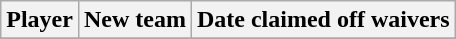<table class="wikitable">
<tr>
<th>Player</th>
<th>New team</th>
<th>Date claimed off waivers</th>
</tr>
<tr>
</tr>
</table>
